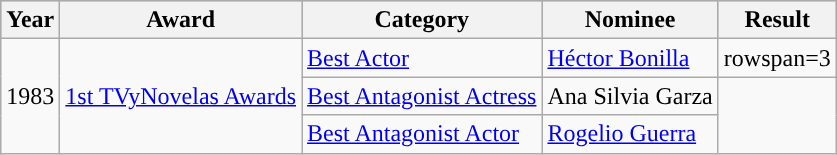<table class="wikitable">
<tr style="background:#b0c4de;">
<th>Year</th>
<th>Award</th>
<th>Category</th>
<th>Nominee</th>
<th>Result</th>
</tr>
<tr>
<td rowspan=3>1983</td>
<td rowspan=3><a href='#'>1st TVyNovelas Awards</a></td>
<td><a href='#'>Best Actor</a></td>
<td><a href='#'>Héctor Bonilla</a></td>
<td>rowspan=3 </td>
</tr>
<tr>
<td><a href='#'>Best Antagonist Actress</a></td>
<td>Ana Silvia Garza</td>
</tr>
<tr>
<td><a href='#'>Best Antagonist Actor</a></td>
<td><a href='#'>Rogelio Guerra</a></td>
</tr>
</table>
